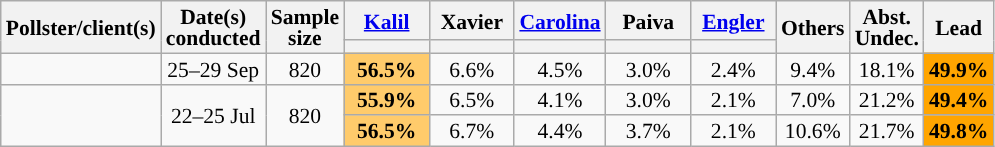<table class="wikitable sortable" style="text-align:center;font-size:90%;line-height:14px;">
<tr>
<th rowspan="2">Pollster/client(s)</th>
<th rowspan="2">Date(s)<br>conducted</th>
<th rowspan="2" data-sort-type="number">Sample<br>size</th>
<th class="unsortable" style="width:50px;"><a href='#'>Kalil</a><br></th>
<th class="unsortable" style="width:50px;">Xavier<br></th>
<th class="unsortable" style="width:50px;"><a href='#'>Carolina</a><br></th>
<th class="unsortable" style="width:50px;">Paiva<br></th>
<th class="unsortable" style="width:50px;"><a href='#'>Engler</a><br></th>
<th rowspan="2" class="unsortable">Others</th>
<th rowspan="2" class="unsortable">Abst.<br>Undec.</th>
<th rowspan="2" data-sort-type="number">Lead</th>
</tr>
<tr>
<th data-sort-type="number" class="sortable" style="background:"></th>
<th data-sort-type="number" class="sortable" style="background:"></th>
<th data-sort-type="number" class="sortable" style="background:"></th>
<th data-sort-type="number" class="sortable" style="background:"></th>
<th data-sort-type="number" class="sortable" style="background:"></th>
</tr>
<tr>
<td></td>
<td>25–29 Sep</td>
<td>820</td>
<td style="background:#FFCB6B;"><strong>56.5%</strong></td>
<td>6.6%</td>
<td>4.5%</td>
<td>3.0%</td>
<td>2.4%</td>
<td>9.4%</td>
<td>18.1%</td>
<td style="background:#FFA500;"><strong>49.9%</strong></td>
</tr>
<tr>
<td rowspan="2"></td>
<td rowspan="2">22–25 Jul</td>
<td rowspan="2">820</td>
<td style="background:#FFCB6B;"><strong>55.9%</strong></td>
<td>6.5%</td>
<td>4.1%</td>
<td>3.0%</td>
<td>2.1%</td>
<td>7.0%</td>
<td>21.2%</td>
<td style="background:#FFA500;"><strong>49.4%</strong></td>
</tr>
<tr>
<td style="background:#FFCB6B;"><strong>56.5%</strong></td>
<td>6.7%</td>
<td>4.4%</td>
<td>3.7%</td>
<td>2.1%</td>
<td>10.6%</td>
<td>21.7%</td>
<td style="background:#FFA500;"><strong>49.8%</strong></td>
</tr>
</table>
